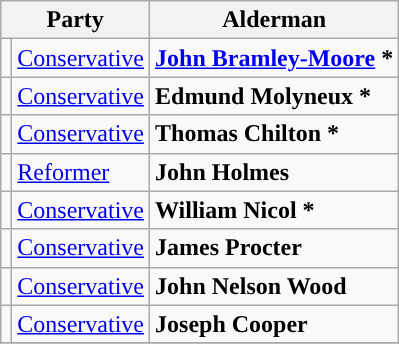<table class="wikitable">
<tr>
<th colspan="2">Party</th>
<th>Alderman</th>
</tr>
<tr>
<td style="background-color:"></td>
<td><a href='#'>Conservative</a></td>
<td><strong><a href='#'>John Bramley-Moore</a> *</strong></td>
</tr>
<tr>
<td style="background-color:"></td>
<td><a href='#'>Conservative</a></td>
<td><strong>Edmund Molyneux *</strong></td>
</tr>
<tr>
<td style="background-color:"></td>
<td><a href='#'>Conservative</a></td>
<td><strong>Thomas Chilton *</strong></td>
</tr>
<tr>
<td style="background-color:"></td>
<td><a href='#'>Reformer</a></td>
<td><strong>John Holmes</strong></td>
</tr>
<tr>
<td style="background-color:"></td>
<td><a href='#'>Conservative</a></td>
<td><strong>William Nicol *</strong></td>
</tr>
<tr>
<td style="background-color:"></td>
<td><a href='#'>Conservative</a></td>
<td><strong>James Procter</strong></td>
</tr>
<tr>
<td style="background-color:"></td>
<td><a href='#'>Conservative</a></td>
<td><strong>John Nelson Wood</strong></td>
</tr>
<tr>
<td style="background-color:"></td>
<td><a href='#'>Conservative</a></td>
<td><strong>Joseph Cooper</strong></td>
</tr>
<tr>
</tr>
</table>
